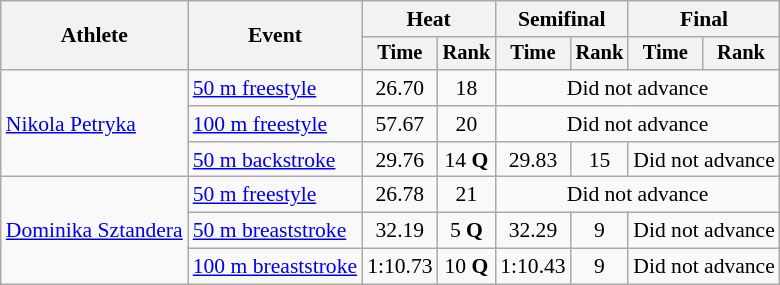<table class=wikitable style="font-size:90%">
<tr>
<th rowspan=2>Athlete</th>
<th rowspan=2>Event</th>
<th colspan="2">Heat</th>
<th colspan="2">Semifinal</th>
<th colspan="2">Final</th>
</tr>
<tr style="font-size:95%">
<th>Time</th>
<th>Rank</th>
<th>Time</th>
<th>Rank</th>
<th>Time</th>
<th>Rank</th>
</tr>
<tr align=center>
<td align=left rowspan=3><a href='#'>Nikola Petryka</a></td>
<td align=left><a href='#'>50 m freestyle</a></td>
<td>26.70</td>
<td>18</td>
<td colspan=4>Did not advance</td>
</tr>
<tr align=center>
<td align=left><a href='#'>100 m freestyle</a></td>
<td>57.67</td>
<td>20</td>
<td colspan=4>Did not advance</td>
</tr>
<tr align=center>
<td align=left><a href='#'>50 m backstroke</a></td>
<td>29.76</td>
<td>14 <strong>Q</strong></td>
<td>29.83</td>
<td>15</td>
<td colspan=2>Did not advance</td>
</tr>
<tr align=center>
<td align=left rowspan=3><a href='#'>Dominika Sztandera</a></td>
<td align=left><a href='#'>50 m freestyle</a></td>
<td>26.78</td>
<td>21</td>
<td colspan=4>Did not advance</td>
</tr>
<tr align=center>
<td align=left><a href='#'>50 m breaststroke</a></td>
<td>32.19</td>
<td>5 <strong>Q</strong></td>
<td>32.29</td>
<td>9</td>
<td colspan=2>Did not advance</td>
</tr>
<tr align=center>
<td align=left><a href='#'>100 m breaststroke</a></td>
<td>1:10.73</td>
<td>10 <strong>Q</strong></td>
<td>1:10.43</td>
<td>9</td>
<td colspan=2>Did not advance</td>
</tr>
</table>
